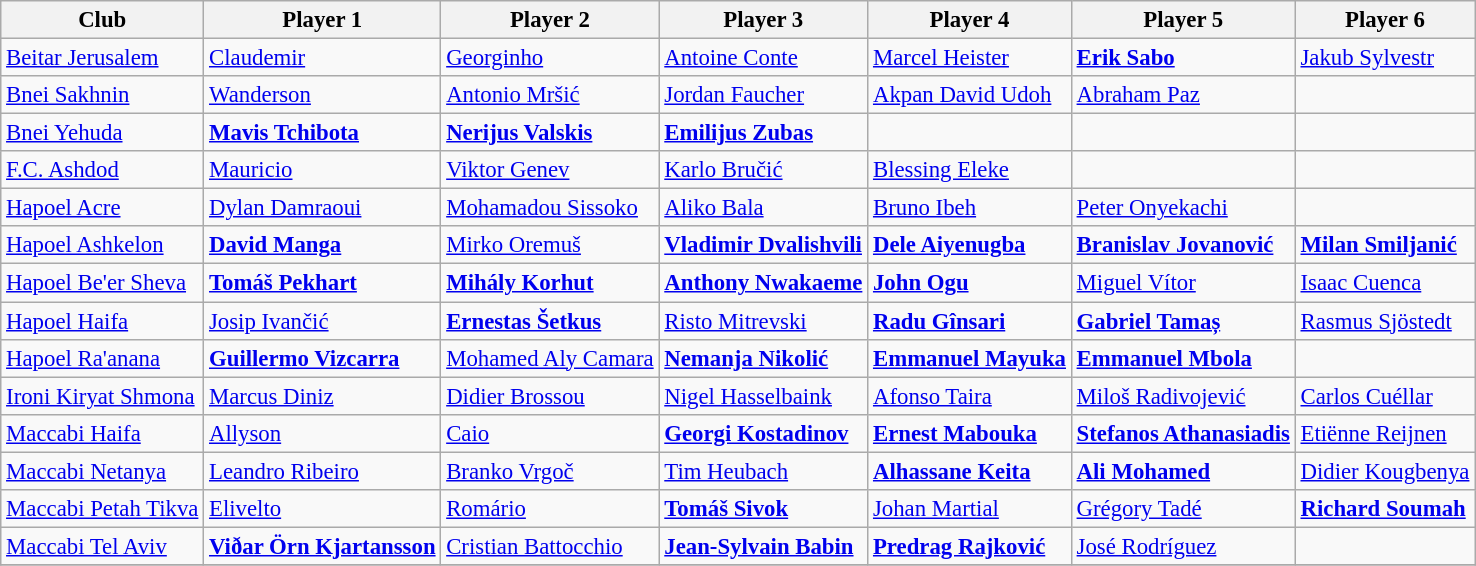<table class="wikitable" style="font-size:95%;">
<tr>
<th>Club</th>
<th>Player 1</th>
<th>Player 2</th>
<th>Player 3</th>
<th>Player 4</th>
<th>Player 5</th>
<th>Player 6</th>
</tr>
<tr>
<td><a href='#'>Beitar Jerusalem</a></td>
<td> <a href='#'>Claudemir</a></td>
<td> <a href='#'>Georginho</a></td>
<td> <a href='#'>Antoine Conte</a></td>
<td> <a href='#'>Marcel Heister</a></td>
<td> <strong><a href='#'>Erik Sabo</a></strong></td>
<td> <a href='#'>Jakub Sylvestr</a></td>
</tr>
<tr>
<td><a href='#'>Bnei Sakhnin</a></td>
<td> <a href='#'>Wanderson</a></td>
<td> <a href='#'>Antonio Mršić</a></td>
<td> <a href='#'>Jordan Faucher</a></td>
<td> <a href='#'>Akpan David Udoh</a></td>
<td> <a href='#'>Abraham Paz</a></td>
<td></td>
</tr>
<tr>
<td><a href='#'>Bnei Yehuda</a></td>
<td> <strong><a href='#'>Mavis Tchibota</a></strong></td>
<td> <strong><a href='#'>Nerijus Valskis</a></strong></td>
<td> <strong><a href='#'>Emilijus Zubas</a></strong></td>
<td></td>
<td></td>
<td></td>
</tr>
<tr>
<td><a href='#'>F.C. Ashdod</a></td>
<td> <a href='#'>Mauricio</a></td>
<td> <a href='#'>Viktor Genev</a></td>
<td> <a href='#'>Karlo Bručić</a></td>
<td> <a href='#'>Blessing Eleke</a></td>
<td></td>
<td></td>
</tr>
<tr>
<td><a href='#'>Hapoel Acre</a></td>
<td> <a href='#'>Dylan Damraoui</a></td>
<td> <a href='#'>Mohamadou Sissoko</a></td>
<td> <a href='#'>Aliko Bala</a></td>
<td> <a href='#'>Bruno Ibeh</a></td>
<td> <a href='#'>Peter Onyekachi</a></td>
<td></td>
</tr>
<tr>
<td><a href='#'>Hapoel Ashkelon</a></td>
<td> <strong><a href='#'>David Manga</a></strong></td>
<td> <a href='#'>Mirko Oremuš</a></td>
<td> <strong><a href='#'>Vladimir Dvalishvili</a></strong></td>
<td> <strong><a href='#'>Dele Aiyenugba</a></strong></td>
<td> <strong><a href='#'>Branislav Jovanović</a></strong></td>
<td> <strong><a href='#'>Milan Smiljanić</a></strong></td>
</tr>
<tr>
<td><a href='#'>Hapoel Be'er Sheva</a></td>
<td> <strong><a href='#'>Tomáš Pekhart</a></strong></td>
<td> <strong><a href='#'>Mihály Korhut</a></strong></td>
<td> <strong><a href='#'>Anthony Nwakaeme</a></strong></td>
<td> <strong><a href='#'>John Ogu</a></strong></td>
<td> <a href='#'>Miguel Vítor</a></td>
<td> <a href='#'>Isaac Cuenca</a></td>
</tr>
<tr>
<td><a href='#'>Hapoel Haifa</a></td>
<td> <a href='#'>Josip Ivančić</a></td>
<td> <strong><a href='#'>Ernestas Šetkus</a></strong></td>
<td> <a href='#'>Risto Mitrevski</a></td>
<td> <strong><a href='#'>Radu Gînsari</a></strong></td>
<td> <strong><a href='#'>Gabriel Tamaș</a></strong></td>
<td> <a href='#'>Rasmus Sjöstedt</a></td>
</tr>
<tr>
<td><a href='#'>Hapoel Ra'anana</a></td>
<td> <strong><a href='#'>Guillermo Vizcarra</a></strong></td>
<td> <a href='#'>Mohamed Aly Camara</a></td>
<td> <strong><a href='#'>Nemanja Nikolić</a></strong></td>
<td> <strong><a href='#'>Emmanuel Mayuka</a></strong></td>
<td> <strong><a href='#'>Emmanuel Mbola</a></strong></td>
<td></td>
</tr>
<tr>
<td><a href='#'>Ironi Kiryat Shmona</a></td>
<td> <a href='#'>Marcus Diniz</a></td>
<td> <a href='#'>Didier Brossou</a></td>
<td> <a href='#'>Nigel Hasselbaink</a></td>
<td> <a href='#'>Afonso Taira</a></td>
<td> <a href='#'>Miloš Radivojević</a></td>
<td> <a href='#'>Carlos Cuéllar</a></td>
</tr>
<tr>
<td><a href='#'>Maccabi Haifa</a></td>
<td> <a href='#'>Allyson</a></td>
<td> <a href='#'>Caio</a></td>
<td> <strong><a href='#'>Georgi Kostadinov</a></strong></td>
<td> <strong><a href='#'>Ernest Mabouka</a></strong></td>
<td> <strong><a href='#'>Stefanos Athanasiadis</a></strong></td>
<td> <a href='#'>Etiënne Reijnen</a></td>
</tr>
<tr>
<td><a href='#'>Maccabi Netanya</a></td>
<td> <a href='#'>Leandro Ribeiro</a></td>
<td> <a href='#'>Branko Vrgoč</a></td>
<td> <a href='#'>Tim Heubach</a></td>
<td> <strong><a href='#'>Alhassane Keita</a></strong></td>
<td> <strong><a href='#'>Ali Mohamed</a></strong></td>
<td> <a href='#'>Didier Kougbenya</a></td>
</tr>
<tr>
<td><a href='#'>Maccabi Petah Tikva</a></td>
<td> <a href='#'>Elivelto</a></td>
<td> <a href='#'>Romário</a></td>
<td> <strong><a href='#'>Tomáš Sivok</a></strong></td>
<td> <a href='#'>Johan Martial</a></td>
<td> <a href='#'>Grégory Tadé</a></td>
<td> <strong><a href='#'>Richard Soumah</a></strong></td>
</tr>
<tr>
<td><a href='#'>Maccabi Tel Aviv</a></td>
<td> <strong><a href='#'>Viðar Örn Kjartansson</a></strong></td>
<td> <a href='#'>Cristian Battocchio</a></td>
<td> <strong><a href='#'>Jean-Sylvain Babin</a></strong></td>
<td> <strong><a href='#'>Predrag Rajković</a></strong></td>
<td> <a href='#'>José Rodríguez</a></td>
<td></td>
</tr>
<tr>
</tr>
</table>
